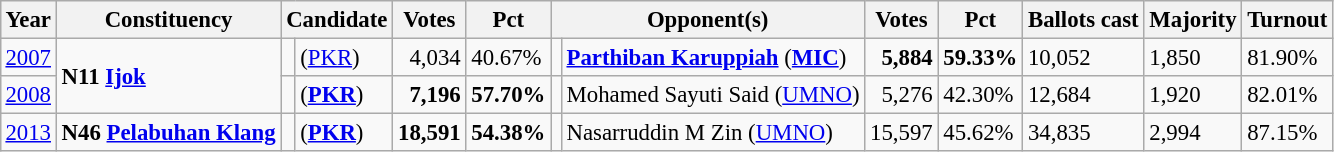<table class="wikitable" style="margin:0.5em ; font-size:95%">
<tr>
<th>Year</th>
<th>Constituency</th>
<th colspan=2>Candidate</th>
<th>Votes</th>
<th>Pct</th>
<th colspan=2>Opponent(s)</th>
<th>Votes</th>
<th>Pct</th>
<th>Ballots cast</th>
<th>Majority</th>
<th>Turnout</th>
</tr>
<tr>
<td><a href='#'>2007</a></td>
<td rowspan=2><strong>N11 <a href='#'>Ijok</a></strong></td>
<td></td>
<td> (<a href='#'>PKR</a>)</td>
<td align="right">4,034</td>
<td>40.67%</td>
<td></td>
<td><strong><a href='#'>Parthiban Karuppiah</a></strong> (<a href='#'><strong>MIC</strong></a>)</td>
<td align="right"><strong>5,884</strong></td>
<td><strong>59.33%</strong></td>
<td>10,052</td>
<td>1,850</td>
<td>81.90%</td>
</tr>
<tr>
<td><a href='#'>2008</a></td>
<td></td>
<td> (<a href='#'><strong>PKR</strong></a>)</td>
<td align="right"><strong>7,196</strong></td>
<td><strong>57.70%</strong></td>
<td></td>
<td>Mohamed Sayuti Said (<a href='#'>UMNO</a>)</td>
<td align="right">5,276</td>
<td>42.30%</td>
<td>12,684</td>
<td>1,920</td>
<td>82.01%</td>
</tr>
<tr>
<td><a href='#'>2013</a></td>
<td><strong>N46 <a href='#'>Pelabuhan Klang</a></strong></td>
<td></td>
<td> (<a href='#'><strong>PKR</strong></a>)</td>
<td align="right"><strong>18,591</strong></td>
<td><strong>54.38%</strong></td>
<td></td>
<td>Nasarruddin M Zin (<a href='#'>UMNO</a>)</td>
<td align="right">15,597</td>
<td>45.62%</td>
<td>34,835</td>
<td>2,994</td>
<td>87.15%</td>
</tr>
</table>
